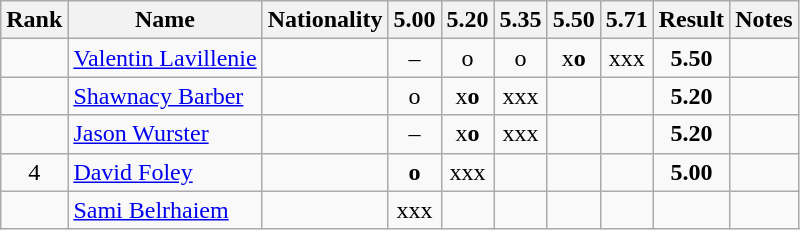<table class="wikitable sortable" style="text-align:center">
<tr>
<th>Rank</th>
<th>Name</th>
<th>Nationality</th>
<th>5.00</th>
<th>5.20</th>
<th>5.35</th>
<th>5.50</th>
<th>5.71</th>
<th>Result</th>
<th>Notes</th>
</tr>
<tr>
<td></td>
<td align=left><a href='#'>Valentin Lavillenie</a></td>
<td align=left></td>
<td>–</td>
<td>o</td>
<td>o</td>
<td>x<strong>o</strong></td>
<td>xxx</td>
<td><strong>5.50</strong></td>
<td></td>
</tr>
<tr>
<td></td>
<td align=left><a href='#'>Shawnacy Barber</a></td>
<td align=left></td>
<td>o</td>
<td>x<strong>o</strong></td>
<td>xxx</td>
<td></td>
<td></td>
<td><strong>5.20</strong></td>
<td></td>
</tr>
<tr>
<td></td>
<td align=left><a href='#'>Jason Wurster</a></td>
<td align=left></td>
<td>–</td>
<td>x<strong>o</strong></td>
<td>xxx</td>
<td></td>
<td></td>
<td><strong>5.20</strong></td>
<td></td>
</tr>
<tr>
<td>4</td>
<td align=left><a href='#'>David Foley</a></td>
<td align=left></td>
<td><strong>o</strong></td>
<td>xxx</td>
<td></td>
<td></td>
<td></td>
<td><strong>5.00</strong></td>
<td></td>
</tr>
<tr>
<td></td>
<td align=left><a href='#'>Sami Belrhaiem</a></td>
<td align=left></td>
<td>xxx</td>
<td></td>
<td></td>
<td></td>
<td></td>
<td><strong></strong></td>
<td></td>
</tr>
</table>
